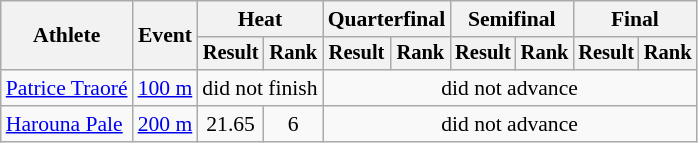<table class=wikitable style="font-size:90%">
<tr>
<th rowspan="2">Athlete</th>
<th rowspan="2">Event</th>
<th colspan="2">Heat</th>
<th colspan="2">Quarterfinal</th>
<th colspan="2">Semifinal</th>
<th colspan="2">Final</th>
</tr>
<tr style="font-size:95%">
<th>Result</th>
<th>Rank</th>
<th>Result</th>
<th>Rank</th>
<th>Result</th>
<th>Rank</th>
<th>Result</th>
<th>Rank</th>
</tr>
<tr align=center>
<td align=left><a href='#'>Patrice Traoré</a></td>
<td align=left><a href='#'>100 m</a></td>
<td colspan=2>did not finish</td>
<td colspan=6>did not advance</td>
</tr>
<tr align=center>
<td align=left><a href='#'>Harouna Pale</a></td>
<td align=left><a href='#'>200 m</a></td>
<td>21.65</td>
<td>6</td>
<td colspan=6>did not advance</td>
</tr>
</table>
